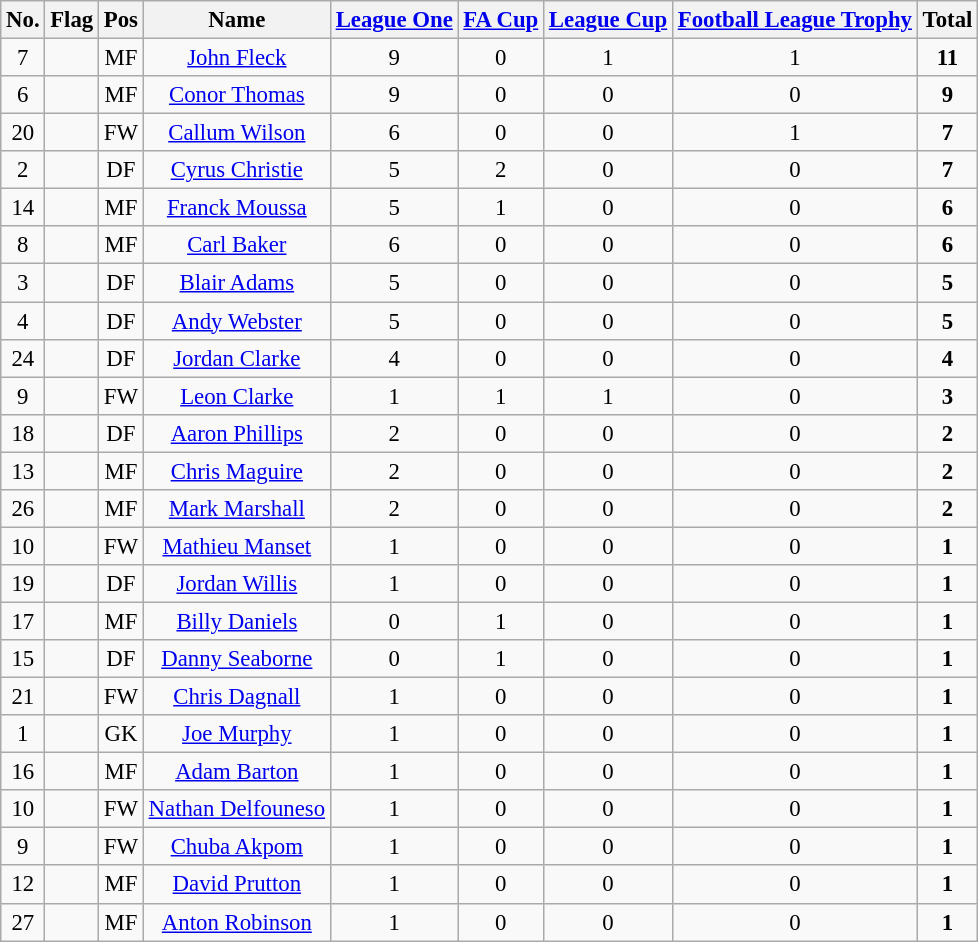<table class="wikitable sortable" style="text-align:center; font-size:95%">
<tr>
<th>No.</th>
<th>Flag</th>
<th>Pos</th>
<th>Name</th>
<th><a href='#'>League One</a></th>
<th><a href='#'>FA Cup</a></th>
<th><a href='#'>League Cup</a></th>
<th><a href='#'>Football League Trophy</a></th>
<th>Total</th>
</tr>
<tr>
<td>7</td>
<td></td>
<td>MF</td>
<td><a href='#'>John Fleck</a></td>
<td>9</td>
<td>0</td>
<td>1</td>
<td>1</td>
<td><strong>11</strong></td>
</tr>
<tr>
<td>6</td>
<td></td>
<td>MF</td>
<td><a href='#'>Conor Thomas</a></td>
<td>9</td>
<td>0</td>
<td>0</td>
<td>0</td>
<td><strong>9</strong></td>
</tr>
<tr>
<td>20</td>
<td></td>
<td>FW</td>
<td><a href='#'>Callum Wilson</a></td>
<td>6</td>
<td>0</td>
<td>0</td>
<td>1</td>
<td><strong>7</strong></td>
</tr>
<tr>
<td>2</td>
<td></td>
<td>DF</td>
<td><a href='#'>Cyrus Christie</a></td>
<td>5</td>
<td>2</td>
<td>0</td>
<td>0</td>
<td><strong>7</strong></td>
</tr>
<tr>
<td>14</td>
<td></td>
<td>MF</td>
<td><a href='#'>Franck Moussa</a></td>
<td>5</td>
<td>1</td>
<td>0</td>
<td>0</td>
<td><strong>6</strong></td>
</tr>
<tr>
<td>8</td>
<td></td>
<td>MF</td>
<td><a href='#'>Carl Baker</a></td>
<td>6</td>
<td>0</td>
<td>0</td>
<td>0</td>
<td><strong>6</strong></td>
</tr>
<tr>
<td>3</td>
<td></td>
<td>DF</td>
<td><a href='#'>Blair Adams</a></td>
<td>5</td>
<td>0</td>
<td>0</td>
<td>0</td>
<td><strong>5</strong></td>
</tr>
<tr>
<td>4</td>
<td></td>
<td>DF</td>
<td><a href='#'>Andy Webster</a></td>
<td>5</td>
<td>0</td>
<td>0</td>
<td>0</td>
<td><strong>5</strong></td>
</tr>
<tr>
<td>24</td>
<td></td>
<td>DF</td>
<td><a href='#'>Jordan Clarke</a></td>
<td>4</td>
<td>0</td>
<td>0</td>
<td>0</td>
<td><strong>4</strong></td>
</tr>
<tr>
<td>9</td>
<td></td>
<td>FW</td>
<td><a href='#'>Leon Clarke</a></td>
<td>1</td>
<td>1</td>
<td>1</td>
<td>0</td>
<td><strong>3</strong></td>
</tr>
<tr>
<td>18</td>
<td></td>
<td>DF</td>
<td><a href='#'>Aaron Phillips</a></td>
<td>2</td>
<td>0</td>
<td>0</td>
<td>0</td>
<td><strong>2</strong></td>
</tr>
<tr>
<td>13</td>
<td></td>
<td>MF</td>
<td><a href='#'>Chris Maguire</a></td>
<td>2</td>
<td>0</td>
<td>0</td>
<td>0</td>
<td><strong>2</strong></td>
</tr>
<tr>
<td>26</td>
<td></td>
<td>MF</td>
<td><a href='#'>Mark Marshall</a></td>
<td>2</td>
<td>0</td>
<td>0</td>
<td>0</td>
<td><strong>2</strong></td>
</tr>
<tr>
<td>10</td>
<td></td>
<td>FW</td>
<td><a href='#'>Mathieu Manset</a></td>
<td>1</td>
<td>0</td>
<td>0</td>
<td>0</td>
<td><strong>1</strong></td>
</tr>
<tr>
<td>19</td>
<td></td>
<td>DF</td>
<td><a href='#'>Jordan Willis</a></td>
<td>1</td>
<td>0</td>
<td>0</td>
<td>0</td>
<td><strong>1</strong></td>
</tr>
<tr>
<td>17</td>
<td></td>
<td>MF</td>
<td><a href='#'>Billy Daniels</a></td>
<td>0</td>
<td>1</td>
<td>0</td>
<td>0</td>
<td><strong>1</strong></td>
</tr>
<tr>
<td>15</td>
<td></td>
<td>DF</td>
<td><a href='#'>Danny Seaborne</a></td>
<td>0</td>
<td>1</td>
<td>0</td>
<td>0</td>
<td><strong>1</strong></td>
</tr>
<tr>
<td>21</td>
<td></td>
<td>FW</td>
<td><a href='#'>Chris Dagnall</a></td>
<td>1</td>
<td>0</td>
<td>0</td>
<td>0</td>
<td><strong>1</strong></td>
</tr>
<tr>
<td>1</td>
<td></td>
<td>GK</td>
<td><a href='#'>Joe Murphy</a></td>
<td>1</td>
<td>0</td>
<td>0</td>
<td>0</td>
<td><strong>1</strong></td>
</tr>
<tr>
<td>16</td>
<td></td>
<td>MF</td>
<td><a href='#'>Adam Barton</a></td>
<td>1</td>
<td>0</td>
<td>0</td>
<td>0</td>
<td><strong>1</strong></td>
</tr>
<tr>
<td>10</td>
<td></td>
<td>FW</td>
<td><a href='#'>Nathan Delfouneso</a></td>
<td>1</td>
<td>0</td>
<td>0</td>
<td>0</td>
<td><strong>1</strong></td>
</tr>
<tr>
<td>9</td>
<td></td>
<td>FW</td>
<td><a href='#'>Chuba Akpom</a></td>
<td>1</td>
<td>0</td>
<td>0</td>
<td>0</td>
<td><strong>1</strong></td>
</tr>
<tr>
<td>12</td>
<td></td>
<td>MF</td>
<td><a href='#'>David Prutton</a></td>
<td>1</td>
<td>0</td>
<td>0</td>
<td>0</td>
<td><strong>1</strong></td>
</tr>
<tr>
<td>27</td>
<td></td>
<td>MF</td>
<td><a href='#'>Anton Robinson</a></td>
<td>1</td>
<td>0</td>
<td>0</td>
<td>0</td>
<td><strong>1</strong></td>
</tr>
</table>
